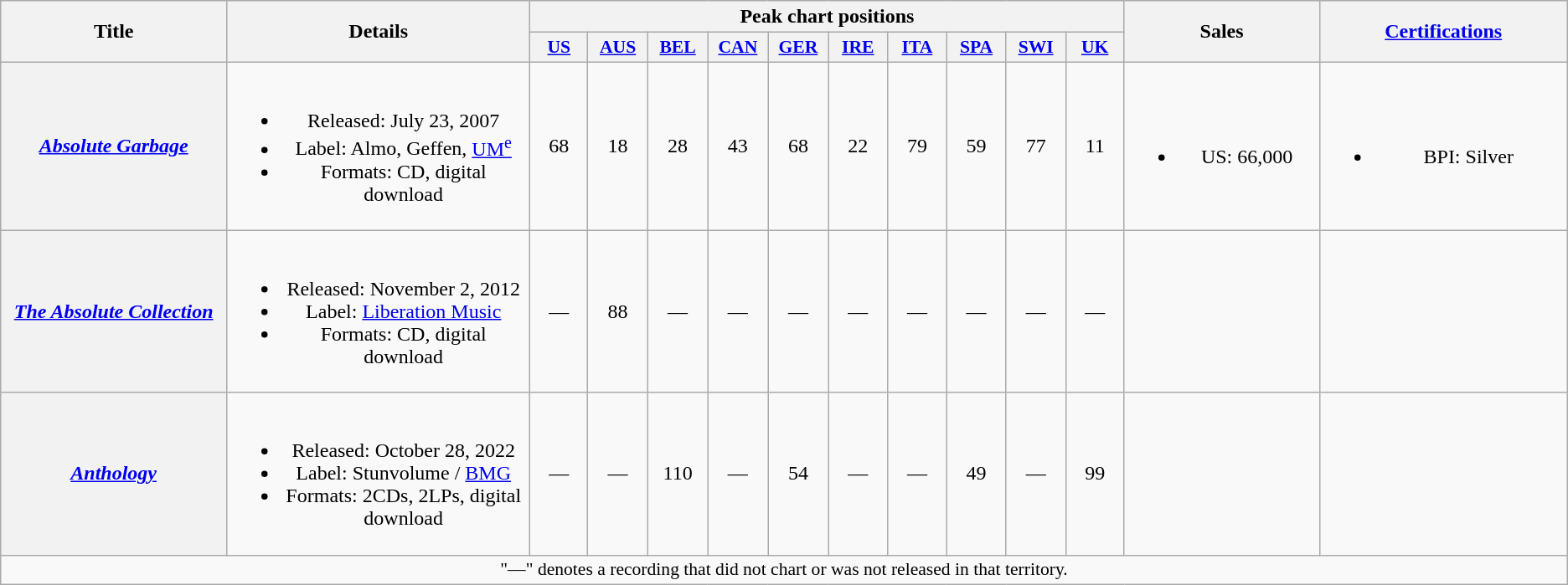<table class="wikitable plainrowheaders" style="text-align:center;" border="1">
<tr>
<th scope="col" rowspan="2" style="width:12em;">Title</th>
<th scope="col" rowspan="2" style="width:16em;">Details</th>
<th scope="col" colspan="10">Peak chart positions</th>
<th scope="col" rowspan="2" style="width:10em;">Sales</th>
<th scope="col" rowspan="2" style="width:13em;"><a href='#'>Certifications</a></th>
</tr>
<tr>
<th scope="col" style="width:3em;font-size:90%;"><a href='#'>US</a><br></th>
<th scope="col" style="width:3em;font-size:90%;"><a href='#'>AUS</a><br></th>
<th scope="col" style="width:3em;font-size:90%;"><a href='#'>BEL</a><br></th>
<th scope="col" style="width:3em;font-size:90%;"><a href='#'>CAN</a><br></th>
<th scope="col" style="width:3em;font-size:90%;"><a href='#'>GER</a><br></th>
<th scope="col" style="width:3em;font-size:90%;"><a href='#'>IRE</a><br></th>
<th scope="col" style="width:3em;font-size:90%;"><a href='#'>ITA</a><br></th>
<th scope="col" style="width:3em;font-size:90%;"><a href='#'>SPA</a><br></th>
<th scope="col" style="width:3em;font-size:90%;"><a href='#'>SWI</a><br></th>
<th scope="col" style="width:3em;font-size:90%;"><a href='#'>UK</a><br></th>
</tr>
<tr>
<th scope="row"><em><a href='#'>Absolute Garbage</a></em></th>
<td><br><ul><li>Released: July 23, 2007</li><li>Label: Almo, Geffen, <a href='#'>UM<sup>e</sup></a></li><li>Formats: CD, digital download</li></ul></td>
<td>68</td>
<td>18</td>
<td>28</td>
<td>43</td>
<td>68</td>
<td>22</td>
<td>79</td>
<td>59</td>
<td>77</td>
<td>11</td>
<td><br><ul><li>US: 66,000</li></ul></td>
<td><br><ul><li>BPI: Silver</li></ul></td>
</tr>
<tr>
<th scope="row"><em><a href='#'>The Absolute Collection</a></em></th>
<td><br><ul><li>Released: November 2, 2012</li><li>Label: <a href='#'>Liberation Music</a></li><li>Formats: CD, digital download</li></ul></td>
<td>—</td>
<td>88</td>
<td>—</td>
<td>—</td>
<td>—</td>
<td>—</td>
<td>—</td>
<td>—</td>
<td>—</td>
<td>—</td>
<td></td>
<td></td>
</tr>
<tr>
<th scope="row"><em><a href='#'>Anthology</a></em></th>
<td><br><ul><li>Released: October 28, 2022</li><li>Label: Stunvolume / <a href='#'>BMG</a></li><li>Formats: 2CDs, 2LPs, digital download</li></ul></td>
<td>—</td>
<td>—</td>
<td>110</td>
<td>—</td>
<td>54</td>
<td>—</td>
<td>—</td>
<td>49</td>
<td>—</td>
<td>99</td>
<td></td>
<td></td>
</tr>
<tr>
<td colspan="14" style="font-size:90%">"—" denotes a recording that did not chart or was not released in that territory.</td>
</tr>
</table>
